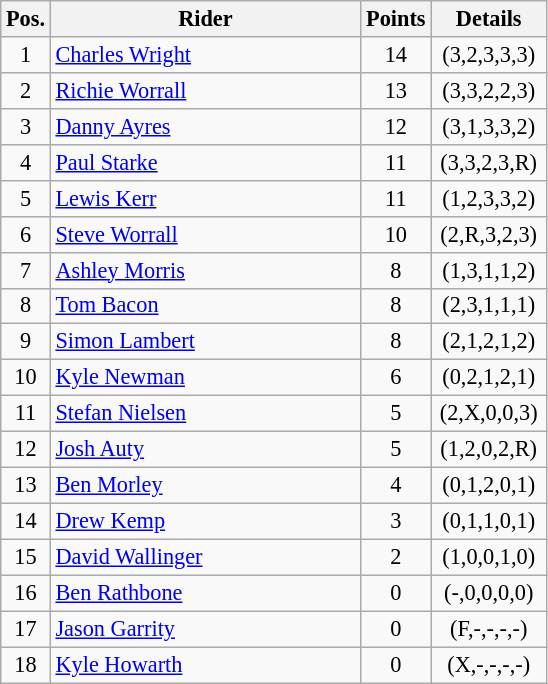<table class=wikitable style="font-size:93%;">
<tr>
<th width=25px>Pos.</th>
<th width=200px>Rider</th>
<th width=40px>Points</th>
<th width=70px>Details</th>
</tr>
<tr align=center >
<td>1</td>
<td align=left><a href='#'>Charles Wright</a></td>
<td>14</td>
<td>(3,2,3,3,3)</td>
</tr>
<tr align=center >
<td>2</td>
<td align=left><a href='#'>Richie Worrall</a></td>
<td>13</td>
<td>(3,3,2,2,3)</td>
</tr>
<tr align=center >
<td>3</td>
<td align=left><a href='#'>Danny Ayres</a></td>
<td>12</td>
<td>(3,1,3,3,2)</td>
</tr>
<tr align=center >
<td>4</td>
<td align=left><a href='#'>Paul Starke</a></td>
<td>11</td>
<td>(3,3,2,3,R)</td>
</tr>
<tr align=center >
<td>5</td>
<td align=left><a href='#'>Lewis Kerr</a></td>
<td>11</td>
<td>(1,2,3,3,2)</td>
</tr>
<tr align=center >
<td>6</td>
<td align=left><a href='#'>Steve Worrall</a></td>
<td>10</td>
<td>(2,R,3,2,3)</td>
</tr>
<tr align=center >
<td>7</td>
<td align=left><a href='#'>Ashley Morris</a></td>
<td>8</td>
<td>(1,3,1,1,2)</td>
</tr>
<tr align=center>
<td>8</td>
<td align=left><a href='#'>Tom Bacon</a></td>
<td>8</td>
<td>(2,3,1,1,1)</td>
</tr>
<tr align=center>
<td>9</td>
<td align=left><a href='#'>Simon Lambert</a></td>
<td>8</td>
<td>(2,1,2,1,2)</td>
</tr>
<tr align=center>
<td>10</td>
<td align=left><a href='#'>Kyle Newman</a></td>
<td>6</td>
<td>(0,2,1,2,1)</td>
</tr>
<tr align=center>
<td>11</td>
<td align=left><a href='#'>Stefan Nielsen</a></td>
<td>5</td>
<td>(2,X,0,0,3)</td>
</tr>
<tr align=center>
<td>12</td>
<td align=left><a href='#'>Josh Auty</a></td>
<td>5</td>
<td>(1,2,0,2,R)</td>
</tr>
<tr align=center>
<td>13</td>
<td align=left><a href='#'>Ben Morley</a></td>
<td>4</td>
<td>(0,1,2,0,1)</td>
</tr>
<tr align=center>
<td>14</td>
<td align=left><a href='#'>Drew Kemp</a></td>
<td>3</td>
<td>(0,1,1,0,1)</td>
</tr>
<tr align=center>
<td>15</td>
<td align=left><a href='#'>David Wallinger</a></td>
<td>2</td>
<td>(1,0,0,1,0)</td>
</tr>
<tr align=center>
<td>16</td>
<td align=left><a href='#'>Ben Rathbone</a></td>
<td>0</td>
<td>(-,0,0,0,0)</td>
</tr>
<tr align=center>
<td>17</td>
<td align=left><a href='#'>Jason Garrity</a></td>
<td>0</td>
<td>(F,-,-,-,-)</td>
</tr>
<tr align=center>
<td>18</td>
<td align=left><a href='#'>Kyle Howarth</a></td>
<td>0</td>
<td>(X,-,-,-,-)</td>
</tr>
</table>
